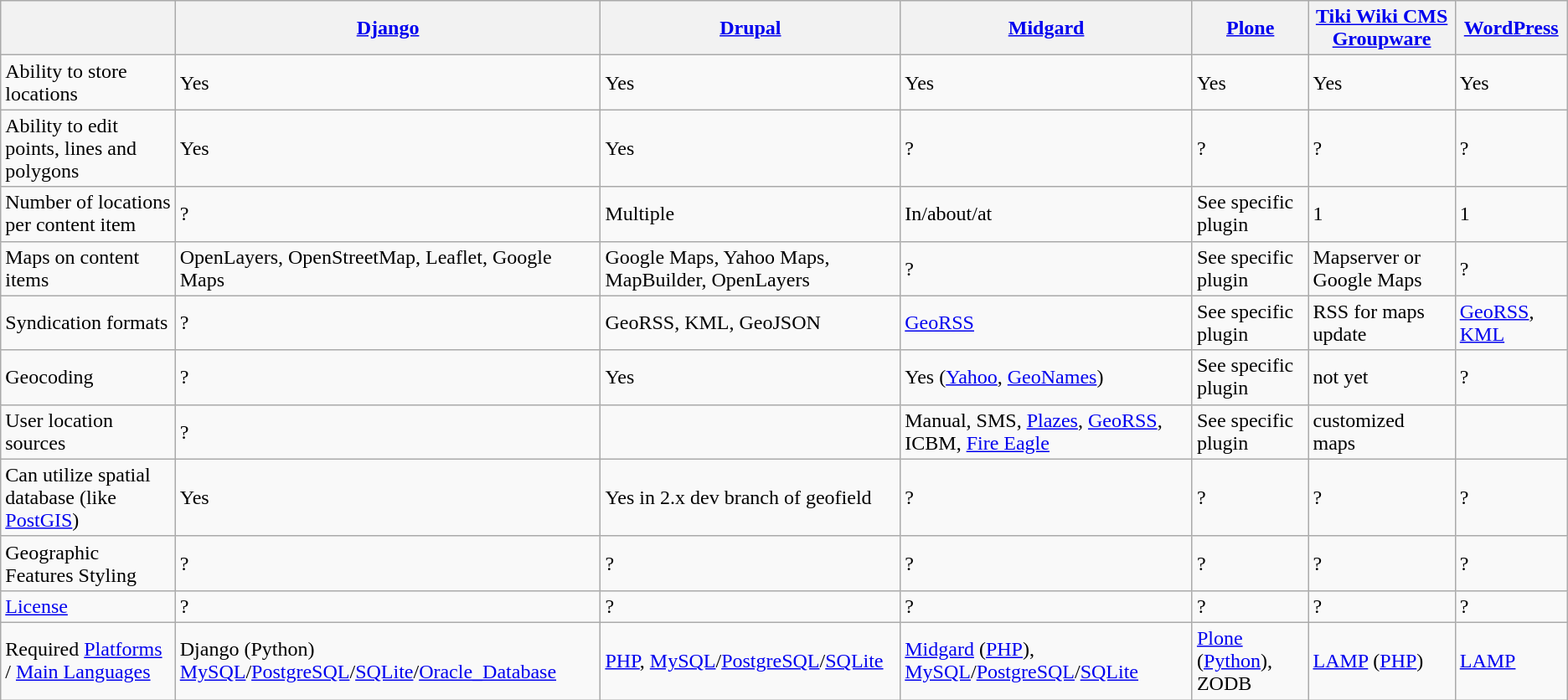<table class="wikitable sortable">
<tr>
<th></th>
<th><a href='#'>Django</a></th>
<th><a href='#'>Drupal</a></th>
<th><a href='#'>Midgard</a></th>
<th><a href='#'>Plone</a></th>
<th><a href='#'>Tiki Wiki CMS Groupware</a></th>
<th><a href='#'>WordPress</a></th>
</tr>
<tr>
<td>Ability to store locations</td>
<td>Yes</td>
<td>Yes</td>
<td>Yes</td>
<td>Yes</td>
<td>Yes</td>
<td>Yes</td>
</tr>
<tr>
<td>Ability to edit points, lines and polygons</td>
<td>Yes</td>
<td>Yes</td>
<td>?</td>
<td>?</td>
<td>?</td>
<td>?</td>
</tr>
<tr>
<td>Number of locations per content item</td>
<td>?</td>
<td>Multiple</td>
<td>In/about/at</td>
<td>See specific plugin</td>
<td>1</td>
<td>1</td>
</tr>
<tr>
<td>Maps on content items</td>
<td>OpenLayers, OpenStreetMap, Leaflet, Google Maps</td>
<td>Google Maps, Yahoo Maps, MapBuilder, OpenLayers</td>
<td>?</td>
<td>See specific plugin</td>
<td>Mapserver or Google Maps</td>
<td>?</td>
</tr>
<tr>
<td>Syndication formats</td>
<td>?</td>
<td>GeoRSS, KML, GeoJSON</td>
<td><a href='#'>GeoRSS</a></td>
<td>See specific plugin</td>
<td>RSS for maps update</td>
<td><a href='#'>GeoRSS</a>, <a href='#'>KML</a></td>
</tr>
<tr>
<td>Geocoding</td>
<td>?</td>
<td>Yes</td>
<td>Yes (<a href='#'>Yahoo</a>, <a href='#'>GeoNames</a>)</td>
<td>See specific plugin</td>
<td>not yet</td>
<td>?</td>
</tr>
<tr>
<td>User location sources</td>
<td>?</td>
<td></td>
<td>Manual, SMS, <a href='#'>Plazes</a>, <a href='#'>GeoRSS</a>, ICBM, <a href='#'>Fire Eagle</a></td>
<td>See specific plugin</td>
<td>customized maps</td>
<td></td>
</tr>
<tr>
<td>Can utilize spatial database (like <a href='#'>PostGIS</a>)</td>
<td>Yes</td>
<td>Yes in 2.x dev branch of geofield</td>
<td>?</td>
<td>?</td>
<td>?</td>
<td>?</td>
</tr>
<tr>
<td>Geographic Features Styling</td>
<td>?</td>
<td>?</td>
<td>?</td>
<td>?</td>
<td>?</td>
<td>?</td>
</tr>
<tr>
<td><a href='#'>License</a></td>
<td>?</td>
<td>?</td>
<td>?</td>
<td>?</td>
<td>?</td>
<td>?</td>
</tr>
<tr>
<td>Required <a href='#'>Platforms</a> / <a href='#'>Main Languages</a></td>
<td>Django (Python) <a href='#'>MySQL</a>/<a href='#'>PostgreSQL</a>/<a href='#'>SQLite</a>/<a href='#'>Oracle_Database</a></td>
<td><a href='#'>PHP</a>, <a href='#'>MySQL</a>/<a href='#'>PostgreSQL</a>/<a href='#'>SQLite</a></td>
<td><a href='#'>Midgard</a> (<a href='#'>PHP</a>), <a href='#'>MySQL</a>/<a href='#'>PostgreSQL</a>/<a href='#'>SQLite</a></td>
<td><a href='#'>Plone</a> (<a href='#'>Python</a>), ZODB</td>
<td><a href='#'>LAMP</a> (<a href='#'>PHP</a>)</td>
<td><a href='#'>LAMP</a></td>
</tr>
</table>
